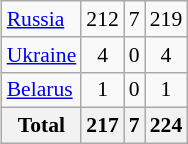<table class="wikitable sortable" style="float:right;font-size:90%;text-align:center; margin:0 0 1.5em 2.0em;">
<tr>
<td style="text-align:left"><a href='#'>Russia</a></td>
<td>212</td>
<td>7</td>
<td>219</td>
</tr>
<tr>
<td style="text-align:left"><a href='#'>Ukraine</a></td>
<td>4</td>
<td>0</td>
<td>4</td>
</tr>
<tr>
<td style="text-align:left"><a href='#'>Belarus</a></td>
<td>1</td>
<td>0</td>
<td>1</td>
</tr>
<tr>
<th>Total</th>
<th>217</th>
<th>7</th>
<th>224</th>
</tr>
</table>
